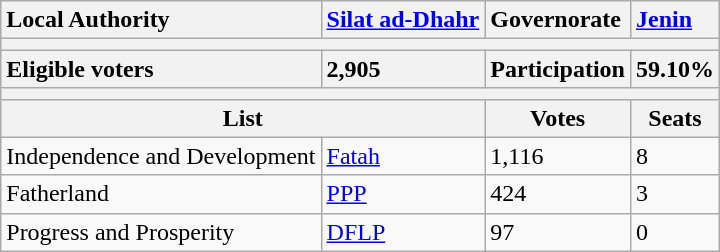<table class="wikitable">
<tr>
<th style="text-align:left;">Local Authority</th>
<th style="text-align:left;"><a href='#'>Silat ad-Dhahr</a></th>
<th style="text-align:left;">Governorate</th>
<th style="text-align:left;"><a href='#'>Jenin</a></th>
</tr>
<tr>
<th colspan=4></th>
</tr>
<tr>
<th style="text-align:left;">Eligible voters</th>
<th style="text-align:left;">2,905</th>
<th style="text-align:left;">Participation</th>
<th style="text-align:left;">59.10%</th>
</tr>
<tr>
<th colspan=4></th>
</tr>
<tr>
<th colspan=2>List</th>
<th>Votes</th>
<th>Seats</th>
</tr>
<tr>
<td>Independence and Development</td>
<td><a href='#'>Fatah</a></td>
<td>1,116</td>
<td>8</td>
</tr>
<tr>
<td>Fatherland</td>
<td><a href='#'>PPP</a></td>
<td>424</td>
<td>3</td>
</tr>
<tr>
<td>Progress and Prosperity</td>
<td><a href='#'>DFLP</a></td>
<td>97</td>
<td>0</td>
</tr>
</table>
